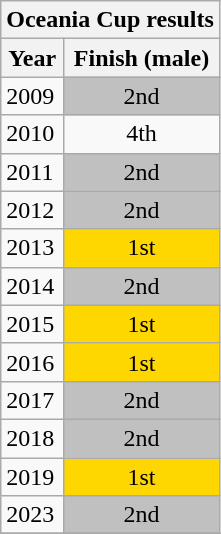<table class="wikitable">
<tr>
<th colspan="7">Oceania Cup results</th>
</tr>
<tr>
<th>Year</th>
<th>Finish (male)</th>
</tr>
<tr>
<td> 2009</td>
<td bgcolor="#C0C0C0"; align=center>2nd</td>
</tr>
<tr>
<td> 2010</td>
<td align=center>4th</td>
</tr>
<tr>
<td> 2011</td>
<td bgcolor="#C0C0C0"; align=center>2nd</td>
</tr>
<tr>
<td> 2012</td>
<td bgcolor="#C0C0C0"; align=center>2nd</td>
</tr>
<tr>
<td> 2013</td>
<td bgcolor="#FFD700"; align=center>1st</td>
</tr>
<tr>
<td> 2014</td>
<td bgcolor="#C0C0C0"; align=center>2nd</td>
</tr>
<tr>
<td> 2015</td>
<td bgcolor="#FFD700"; align=center>1st</td>
</tr>
<tr>
<td> 2016</td>
<td bgcolor="#FFD700"; align=center>1st</td>
</tr>
<tr>
<td> 2017</td>
<td bgcolor="#C0C0C0"; align=center>2nd</td>
</tr>
<tr>
<td> 2018</td>
<td bgcolor="#C0C0C0"; align=center>2nd</td>
</tr>
<tr>
<td> 2019</td>
<td bgcolor="#FFD700"; align=center>1st</td>
</tr>
<tr>
<td> 2023</td>
<td bgcolor="#C0C0C0"; align=center>2nd</td>
</tr>
<tr>
</tr>
</table>
